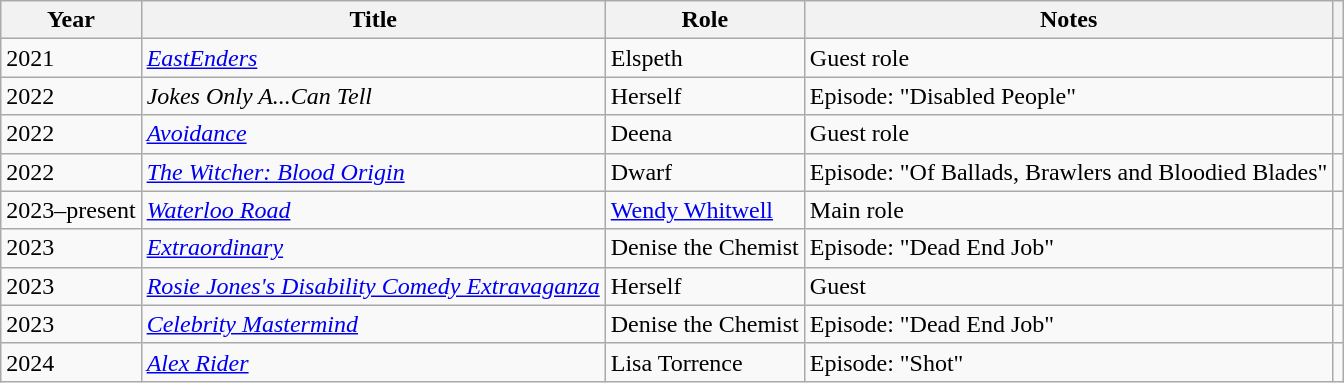<table class="wikitable">
<tr>
<th>Year</th>
<th>Title</th>
<th>Role</th>
<th>Notes</th>
<th></th>
</tr>
<tr>
<td>2021</td>
<td><em><a href='#'>EastEnders</a></em></td>
<td>Elspeth</td>
<td>Guest role</td>
<td align="center"></td>
</tr>
<tr>
<td>2022</td>
<td><em>Jokes Only A...Can Tell</em></td>
<td>Herself</td>
<td>Episode: "Disabled People"</td>
<td align="center"></td>
</tr>
<tr>
<td>2022</td>
<td><em><a href='#'>Avoidance</a></em></td>
<td>Deena</td>
<td>Guest role</td>
<td align="center"></td>
</tr>
<tr>
<td>2022</td>
<td><em><a href='#'>The Witcher: Blood Origin</a></em></td>
<td>Dwarf</td>
<td>Episode: "Of Ballads, Brawlers and Bloodied Blades"</td>
<td align="center"></td>
</tr>
<tr>
<td>2023–present</td>
<td><em><a href='#'>Waterloo Road</a></em></td>
<td><a href='#'>Wendy Whitwell</a></td>
<td>Main role</td>
<td align="center"></td>
</tr>
<tr>
<td>2023</td>
<td><em><a href='#'>Extraordinary</a></em></td>
<td>Denise the Chemist</td>
<td>Episode: "Dead End Job"</td>
<td align="center"></td>
</tr>
<tr>
<td>2023</td>
<td><em><a href='#'>Rosie Jones's Disability Comedy Extravaganza</a></em></td>
<td>Herself</td>
<td>Guest</td>
<td align="center"></td>
</tr>
<tr>
<td>2023</td>
<td><em><a href='#'>Celebrity Mastermind</a></em></td>
<td>Denise the Chemist</td>
<td>Episode: "Dead End Job"</td>
<td align="center"></td>
</tr>
<tr>
<td>2024</td>
<td><em><a href='#'>Alex Rider</a></em></td>
<td>Lisa Torrence</td>
<td>Episode: "Shot"</td>
<td align="center"></td>
</tr>
</table>
